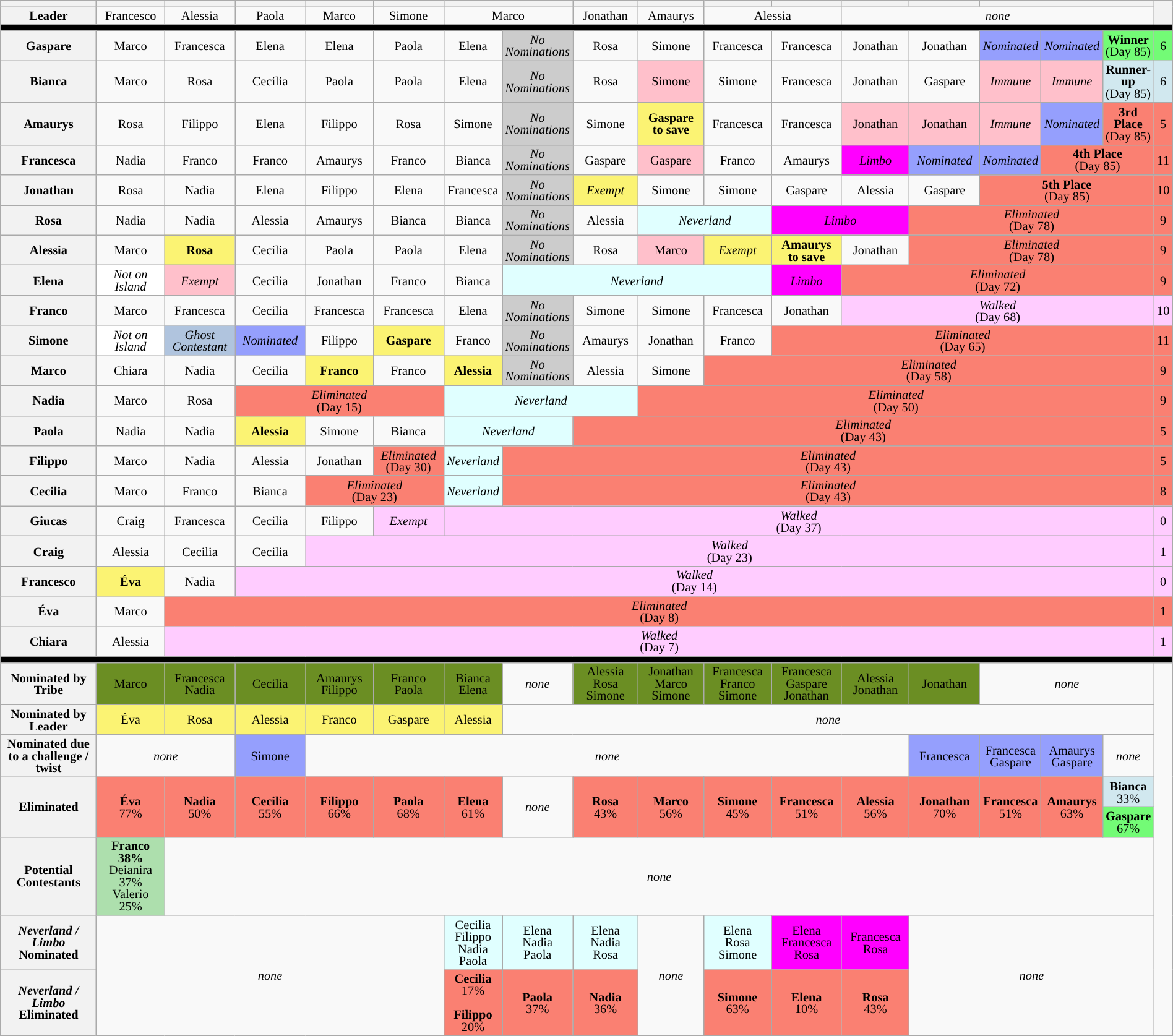<table class="wikitable" style="font-size:85%; width:100%; text-align:center; margin-left: auto; margin-right: auto;; line-height:13px;">
<tr>
<th style="width: 11%;"></th>
<th style="width: 7%;"></th>
<th style="width: 7%;"></th>
<th style="width: 7%;"></th>
<th style="width: 7%;"></th>
<th style="width: 7%;"></th>
<th colspan="2" style="width: 7%;"></th>
<th style="width: 7%;"></th>
<th style="width: 7%;"></th>
<th style="width: 7%;"></th>
<th style="width: 7%;"></th>
<th style="width: 7%;"></th>
<th style="width: 7%;"></th>
<th colspan="3" style="width: 7%;"></th>
<th rowspan="2" style="width: 5%;"></th>
</tr>
<tr>
<th>Leader</th>
<td>Francesco</td>
<td>Alessia</td>
<td>Paola</td>
<td>Marco</td>
<td>Simone</td>
<td colspan="2">Marco</td>
<td>Jonathan</td>
<td>Amaurys</td>
<td colspan="2">Alessia</td>
<td colspan="5"><em>none</em></td>
</tr>
<tr>
<th colspan="18" style="background:#000;"></th>
</tr>
<tr>
<th>Gaspare</th>
<td>Marco</td>
<td>Francesca</td>
<td>Elena</td>
<td>Elena</td>
<td>Paola</td>
<td>Elena</td>
<td style="background:#CCC"><em>No<br>Nominations</em></td>
<td>Rosa</td>
<td>Simone</td>
<td>Francesca</td>
<td>Francesca</td>
<td>Jonathan</td>
<td>Jonathan</td>
<td style="background:#959FFD"><em>Nominated</em></td>
<td style="background:#959FFD"><em>Nominated</em></td>
<td style="background:#73fb76;"><strong>Winner</strong><br>(Day 85)</td>
<td style="background:#73fb76;">6</td>
</tr>
<tr>
<th>Bianca</th>
<td>Marco</td>
<td>Rosa</td>
<td>Cecilia</td>
<td>Paola</td>
<td>Paola</td>
<td>Elena</td>
<td style="background:#CCC"><em>No<br>Nominations</em></td>
<td>Rosa</td>
<td style="background:pink;">Simone</td>
<td>Simone</td>
<td>Francesca</td>
<td>Jonathan</td>
<td>Gaspare</td>
<td style="background:pink;"><em>Immune</em></td>
<td style="background:pink;"><em>Immune</em></td>
<td style="background:#d1e8ef;"><strong>Runner-up</strong><br>(Day 85)</td>
<td style="background:#d1e8ef;">6</td>
</tr>
<tr>
<th>Amaurys</th>
<td>Rosa</td>
<td>Filippo</td>
<td>Elena</td>
<td>Filippo</td>
<td>Rosa</td>
<td>Simone</td>
<td style="background:#CCC"><em>No<br>Nominations</em></td>
<td>Simone</td>
<td style="background:#FBF373"><strong>Gaspare<br>to save</strong></td>
<td>Francesca</td>
<td>Francesca</td>
<td style="background:pink;">Jonathan</td>
<td style="background:pink;">Jonathan</td>
<td style="background:pink;"><em>Immune</em></td>
<td style="background:#959FFD"><em>Nominated</em></td>
<td style="background:salmon; text-align:center;"><strong>3rd Place</strong><br>(Day 85)</td>
<td style="background:salmon; text-align:center;">5</td>
</tr>
<tr>
<th>Francesca</th>
<td>Nadia</td>
<td>Franco</td>
<td>Franco</td>
<td>Amaurys</td>
<td>Franco</td>
<td>Bianca</td>
<td style="background:#CCC"><em>No<br>Nominations</em></td>
<td>Gaspare</td>
<td style="background:pink;">Gaspare</td>
<td>Franco</td>
<td>Amaurys</td>
<td style="background:#f0f;"><em>Limbo</em></td>
<td style="background:#959FFD"><em>Nominated</em></td>
<td style="background:#959FFD"><em>Nominated</em></td>
<td style="background:salmon; text-align:center;" colspan="2"><strong>4th Place</strong><br>(Day 85)</td>
<td style="background:salmon; text-align:center;">11</td>
</tr>
<tr>
<th>Jonathan</th>
<td>Rosa</td>
<td>Nadia</td>
<td>Elena</td>
<td>Filippo</td>
<td>Elena</td>
<td>Francesca</td>
<td style="background:#CCC"><em>No<br>Nominations</em></td>
<td style="background:#FBF373"><em>Exempt</em></td>
<td>Simone</td>
<td>Simone</td>
<td>Gaspare</td>
<td>Alessia</td>
<td>Gaspare</td>
<td style="background:salmon; text-align:center;" colspan="3"><strong>5th Place</strong><br>(Day 85)</td>
<td style="background:salmon; text-align:center;">10</td>
</tr>
<tr>
<th>Rosa</th>
<td>Nadia</td>
<td>Nadia</td>
<td>Alessia</td>
<td>Amaurys</td>
<td>Bianca</td>
<td>Bianca</td>
<td style="background:#CCC"><em>No<br>Nominations</em></td>
<td>Alessia</td>
<td colspan="2" style="background:#E0FFFF"><em>Neverland</em></td>
<td colspan="2" style="background:#f0f;"><em>Limbo</em></td>
<td style="background:salmon; text-align:center;" colspan="4"><em>Eliminated</em><br>(Day 78)</td>
<td style="background:salmon; text-align:center;">9</td>
</tr>
<tr>
<th>Alessia</th>
<td>Marco</td>
<td style="background:#FBF373"><strong>Rosa</strong></td>
<td>Cecilia</td>
<td>Paola</td>
<td>Paola</td>
<td>Elena</td>
<td style="background:#CCC"><em>No<br>Nominations</em></td>
<td>Rosa</td>
<td style="background:pink;">Marco</td>
<td style="background:#FBF373"><em>Exempt</em></td>
<td style="background:#FBF373"><strong>Amaurys<br>to save</strong></td>
<td>Jonathan</td>
<td style="background:salmon; text-align:center;" colspan="4"><em>Eliminated</em><br>(Day 78)</td>
<td style="background:salmon; text-align:center;">9</td>
</tr>
<tr>
<th>Elena</th>
<td style="background: white;"><em>Not on Island</em></td>
<td style="background:pink;"><em>Exempt</em></td>
<td>Cecilia</td>
<td>Jonathan</td>
<td>Franco</td>
<td>Bianca</td>
<td colspan="4" style="background:#E0FFFF"><em>Neverland</em></td>
<td style="background:#f0f;"><em>Limbo</em></td>
<td style="background:salmon; text-align:center;" colspan="5"><em>Eliminated</em><br>(Day 72)</td>
<td style="background:salmon; text-align:center;">9</td>
</tr>
<tr>
<th>Franco</th>
<td>Marco</td>
<td>Francesca</td>
<td>Cecilia</td>
<td>Francesca</td>
<td>Francesca</td>
<td>Elena</td>
<td style="background:#CCC"><em>No<br>Nominations</em></td>
<td>Simone</td>
<td>Simone</td>
<td>Francesca</td>
<td>Jonathan</td>
<td colspan="5" style="background:#fcf;"><em>Walked</em><br>(Day 68)</td>
<td style="background:#fcf;">10</td>
</tr>
<tr>
<th>Simone</th>
<td style="background: white;"><em>Not on Island</em></td>
<td style="background:#B0C4DE"><em>Ghost<br>Contestant</em></td>
<td style="background:#959FFD"><em>Nominated</em></td>
<td>Filippo</td>
<td style="background:#FBF373"><strong>Gaspare</strong></td>
<td>Franco</td>
<td style="background:#CCC"><em>No<br>Nominations</em></td>
<td>Amaurys</td>
<td>Jonathan</td>
<td>Franco</td>
<td style="background:salmon;" colspan="6"><em>Eliminated</em><br>(Day 65)</td>
<td style="background:salmon;">11</td>
</tr>
<tr>
<th>Marco</th>
<td>Chiara</td>
<td>Nadia</td>
<td>Cecilia</td>
<td style="background:#FBF373"><strong>Franco</strong></td>
<td>Franco</td>
<td style="background:#FBF373"><strong>Alessia</strong></td>
<td style="background:#CCC"><em>No<br>Nominations</em></td>
<td>Alessia</td>
<td>Simone</td>
<td style="background:salmon; text-align:center;" colspan="7"><em>Eliminated</em><br>(Day 58)</td>
<td style="background:salmon;">9</td>
</tr>
<tr>
<th>Nadia</th>
<td>Marco</td>
<td>Rosa</td>
<td style="background:salmon;" colspan="3"><em>Eliminated</em><br>(Day 15)</td>
<td style="background:#E0FFFF;" colspan="3"><em>Neverland</em></td>
<td style="background:salmon;" colspan="8"><em>Eliminated</em><br>(Day 50)</td>
<td style="background:salmon;">9</td>
</tr>
<tr>
<th>Paola</th>
<td>Nadia</td>
<td>Nadia</td>
<td style="background:#FBF373"><strong>Alessia</strong></td>
<td>Simone</td>
<td>Bianca</td>
<td style="background:#E0FFFF; text-align:center" colspan="2"><em>Neverland</em></td>
<td style="background:salmon;" colspan="9"><em>Eliminated</em><br>(Day 43)</td>
<td style="background:salmon;">5</td>
</tr>
<tr>
<th>Filippo</th>
<td>Marco</td>
<td>Nadia</td>
<td>Alessia</td>
<td>Jonathan</td>
<td style="background:salmon; text-align:center;"><em>Eliminated</em><br>(Day 30)</td>
<td style="background:#E0FFFF"><em>Neverland</em></td>
<td style="background:salmon;" colspan="10"><em>Eliminated</em><br>(Day 43)</td>
<td style="background:salmon;">5</td>
</tr>
<tr>
<th>Cecilia</th>
<td>Marco</td>
<td>Franco</td>
<td>Bianca</td>
<td style="background:salmon; text-align:center;" colspan="2"><em>Eliminated</em><br>(Day 23)</td>
<td style="background:#E0FFFF"><em>Neverland</em></td>
<td style="background:salmon;" colspan="10"><em>Eliminated</em><br>(Day 43)</td>
<td style="background:salmon;">8</td>
</tr>
<tr>
<th>Giucas</th>
<td>Craig</td>
<td>Francesca</td>
<td>Cecilia</td>
<td>Filippo</td>
<td style="background:#fcf;"><em>Exempt</em></td>
<td colspan="11" style="background:#fcf;"><em>Walked</em><br>(Day 37)</td>
<td style="background:#fcf;">0</td>
</tr>
<tr>
<th>Craig</th>
<td>Alessia</td>
<td>Cecilia</td>
<td>Cecilia</td>
<td colspan="13" style="background:#fcf;"><em>Walked</em><br>(Day 23)</td>
<td style="background:#fcf;">1</td>
</tr>
<tr>
<th>Francesco</th>
<td style="background:#FBF373"><strong>Éva</strong></td>
<td>Nadia</td>
<td colspan="14" style="background:#fcf;"><em>Walked</em><br>(Day 14)</td>
<td style="background:#fcf;">0</td>
</tr>
<tr>
<th>Éva</th>
<td>Marco</td>
<td colspan="15" style="background:salmon;"><em>Eliminated</em><br>(Day 8)</td>
<td style="background:salmon;">1</td>
</tr>
<tr>
<th>Chiara</th>
<td>Alessia</td>
<td colspan="15" style="background:#fcf;"><em>Walked</em><br>(Day 7)</td>
<td style="background:#fcf;">1</td>
</tr>
<tr>
<th colspan="18" style="background:#000;"></th>
</tr>
<tr>
<th>Nominated by Tribe</th>
<td style="background:#6B8E23;">Marco</td>
<td style="background:#6B8E23;">Francesca<br>Nadia</td>
<td style="background:#6B8E23;">Cecilia</td>
<td style="background:#6B8E23;">Amaurys<br>Filippo</td>
<td style="background:#6B8E23;">Franco<br>Paola</td>
<td style="background:#6B8E23;">Bianca<br>Elena</td>
<td><em>none</em></td>
<td style="background:#6B8E23;">Alessia<br>Rosa<br>Simone</td>
<td style="background:#6B8E23;">Jonathan<br>Marco<br>Simone</td>
<td style="background:#6B8E23;">Francesca<br>Franco<br>Simone</td>
<td style="background:#6B8E23;">Francesca<br>Gaspare<br>Jonathan</td>
<td style="background:#6B8E23;">Alessia<br>Jonathan</td>
<td style="background:#6B8E23;">Jonathan</td>
<td colspan="3"><em>none</em></td>
</tr>
<tr>
<th>Nominated by Leader</th>
<td style="background:#FBF373;">Éva</td>
<td style="background:#FBF373;">Rosa</td>
<td style="background:#FBF373;">Alessia</td>
<td style="background:#FBF373;">Franco</td>
<td style="background:#FBF373;">Gaspare</td>
<td style="background:#FBF373;">Alessia</td>
<td colspan="10"><em>none</em></td>
</tr>
<tr>
<th>Nominated due to a challenge / twist</th>
<td colspan="2"><em>none</em></td>
<td style="background:#959FFD">Simone</td>
<td colspan="9"><em>none</em></td>
<td style="background:#959FFD">Francesca</td>
<td style="background:#959FFD">Francesca<br>Gaspare</td>
<td style="background:#959FFD">Amaurys<br>Gaspare</td>
<td><em>none</em></td>
</tr>
<tr>
<th rowspan="2">Eliminated</th>
<td rowspan="2" style="background:salmon;"><strong>Éva</strong><br>77%</td>
<td rowspan="2" style="background:salmon;"><strong>Nadia</strong><br>50%</td>
<td rowspan="2" style="background:salmon;"><strong>Cecilia</strong><br>55%</td>
<td rowspan="2" style="background:salmon;"><strong>Filippo</strong><br>66%</td>
<td rowspan="2" style="background:salmon;"><strong>Paola</strong><br>68%</td>
<td rowspan="2" style="background:salmon;"><strong>Elena</strong><br>61%</td>
<td rowspan="2"><em>none</em></td>
<td rowspan="2" style="background:salmon;"><strong>Rosa</strong><br>43%</td>
<td rowspan="2" style="background:salmon;"><strong>Marco</strong><br>56%</td>
<td rowspan="2" style="background:salmon;"><strong>Simone</strong><br>45%</td>
<td rowspan="2" style="background:salmon;"><strong>Francesca</strong><br>51%</td>
<td rowspan="2" style="background:salmon;"><strong>Alessia</strong><br>56%</td>
<td rowspan="2" style="background:salmon;"><strong>Jonathan</strong><br>70%</td>
<td rowspan="2" style="background:salmon;"><strong>Francesca</strong><br>51%</td>
<td rowspan="2" style="background:salmon;"><strong>Amaurys</strong><br>63%</td>
<td style="background: #D1E8EF;"><strong>Bianca</strong><br>33%<br></td>
</tr>
<tr>
<td style="background: #73FB76;"><strong>Gaspare</strong><br>67%<br></td>
</tr>
<tr>
<th>Potential Contestants</th>
<td style="background:#addfad;"><strong>Franco</strong><br><strong>38%</strong><br>Deianira<br>37%<br>Valerio<br>25%</td>
<td colspan="15"><em>none</em></td>
</tr>
<tr>
<th><em>Neverland / Limbo</em><br>Nominated</th>
<td colspan="5" rowspan="2"><em>none</em></td>
<td style="background:#E0FFFF">Cecilia<br>Filippo<br>Nadia<br>Paola</td>
<td style="background:#E0FFFF">Elena<br>Nadia<br>Paola</td>
<td style="background:#E0FFFF">Elena<br>Nadia<br>Rosa</td>
<td rowspan="2"><em>none</em></td>
<td style="background:#E0FFFF">Elena<br>Rosa<br>Simone</td>
<td style="background:#f0f;">Elena<br>Francesca<br>Rosa</td>
<td style="background:#f0f;">Francesca<br>Rosa</td>
<td colspan="4" rowspan="2"><em>none</em></td>
</tr>
<tr>
<th><em>Neverland / Limbo</em><br>Eliminated</th>
<td style="background:salmon;"><strong>Cecilia</strong><br>17%<br><br><strong>Filippo</strong><br>20%<br></td>
<td style="background:salmon;"><strong>Paola</strong><br>37%<br></td>
<td style="background:salmon;"><strong>Nadia</strong><br>36%<br></td>
<td style="background:salmon;"><strong>Simone</strong><br>63%<br></td>
<td style="background:salmon;"><strong>Elena</strong><br>10%<br></td>
<td style="background:salmon;"><strong>Rosa</strong><br>43%<br></td>
</tr>
</table>
